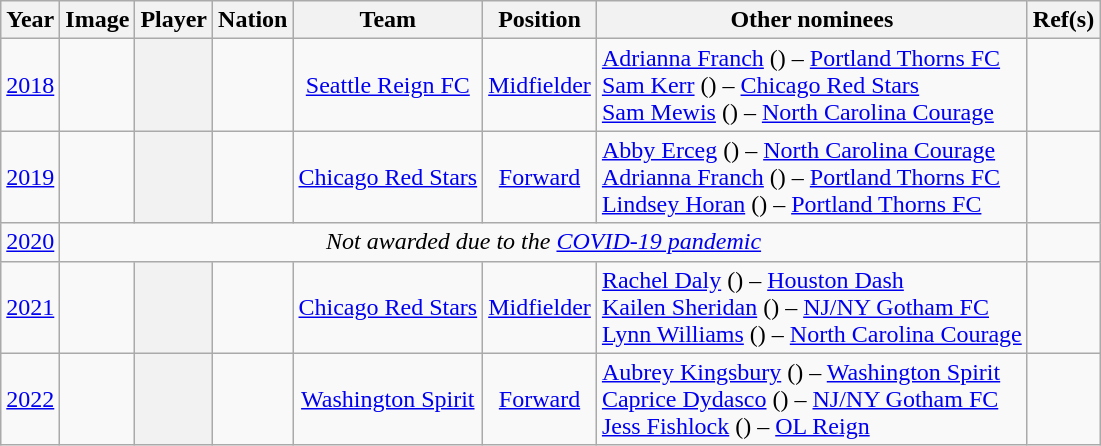<table class="wikitable sortable plainrowheaders" style="text-align:center">
<tr>
<th scope="col">Year</th>
<th scope="col" class="unsortable">Image</th>
<th scope="col">Player</th>
<th scope="col">Nation</th>
<th scope="col">Team</th>
<th scope="col">Position</th>
<th scope="col" class="unsortable">Other nominees</th>
<th scope="col" class="unsortable">Ref(s)</th>
</tr>
<tr>
<td><a href='#'>2018</a></td>
<td></td>
<th scope=row></th>
<td></td>
<td><a href='#'>Seattle Reign FC</a></td>
<td><a href='#'>Midfielder</a></td>
<td align=left><a href='#'>Adrianna Franch</a> () – <a href='#'>Portland Thorns FC</a><br><a href='#'>Sam Kerr</a> () – <a href='#'>Chicago Red Stars</a><br><a href='#'>Sam Mewis</a> () – <a href='#'>North Carolina Courage</a></td>
<td></td>
</tr>
<tr>
<td><a href='#'>2019</a></td>
<td></td>
<th scope=row></th>
<td></td>
<td><a href='#'>Chicago Red Stars</a></td>
<td><a href='#'>Forward</a></td>
<td align=left><a href='#'>Abby Erceg</a> () – <a href='#'>North Carolina Courage</a><br><a href='#'>Adrianna Franch</a> () – <a href='#'>Portland Thorns FC</a><br><a href='#'>Lindsey Horan</a> () – <a href='#'>Portland Thorns FC</a></td>
<td></td>
</tr>
<tr>
<td><a href='#'>2020</a></td>
<td colspan=6 align=center><em>Not awarded due to the <a href='#'>COVID-19 pandemic</a></em></td>
<td></td>
</tr>
<tr>
<td><a href='#'>2021</a></td>
<td></td>
<th scope=row></th>
<td></td>
<td><a href='#'>Chicago Red Stars</a></td>
<td><a href='#'>Midfielder</a></td>
<td align=left><a href='#'>Rachel Daly</a> () – <a href='#'>Houston Dash</a><br><a href='#'>Kailen Sheridan</a> () – <a href='#'>NJ/NY Gotham FC</a><br><a href='#'>Lynn Williams</a> () – <a href='#'>North Carolina Courage</a></td>
<td></td>
</tr>
<tr>
<td><a href='#'>2022</a></td>
<td></td>
<th scope=row></th>
<td></td>
<td><a href='#'>Washington Spirit</a></td>
<td><a href='#'>Forward</a></td>
<td align=left><a href='#'>Aubrey Kingsbury</a> () – <a href='#'>Washington Spirit</a><br><a href='#'>Caprice Dydasco</a> () – <a href='#'>NJ/NY Gotham FC</a><br><a href='#'>Jess Fishlock</a> () – <a href='#'>OL Reign</a></td>
<td></td>
</tr>
</table>
